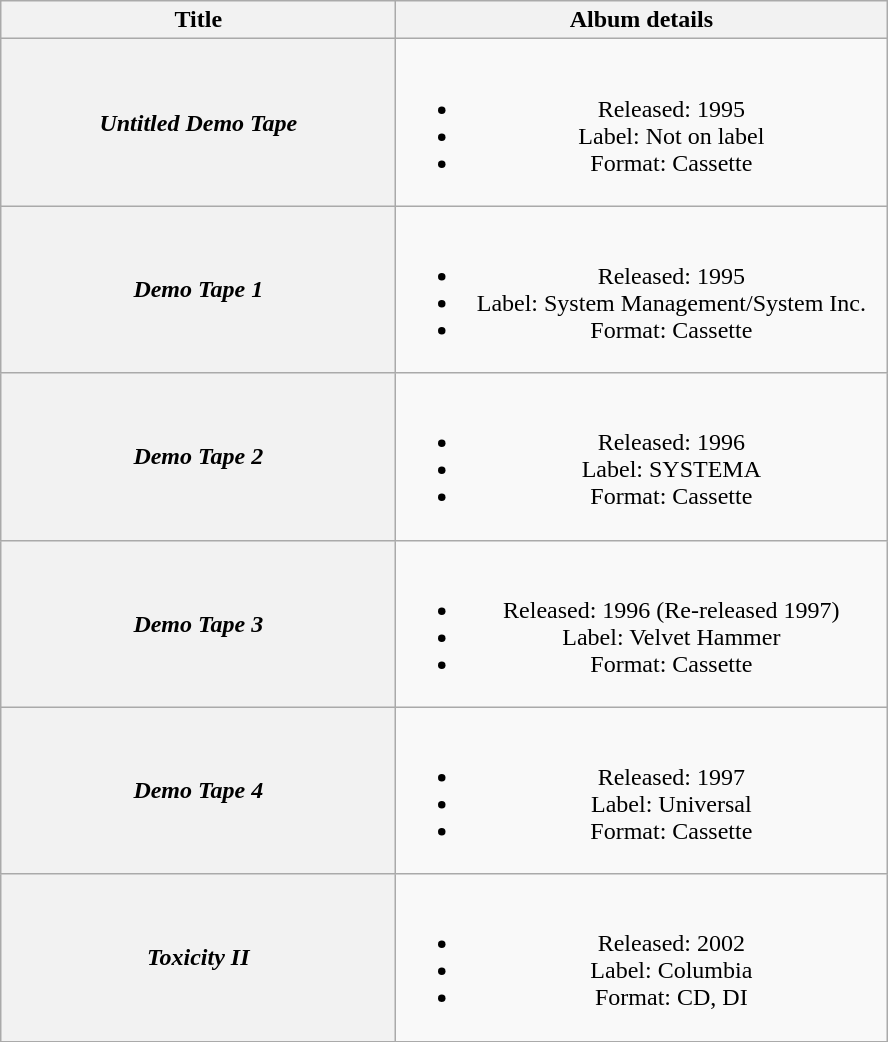<table class="wikitable plainrowheaders" style="text-align:center;">
<tr>
<th scope="col" style="width:16em;">Title</th>
<th scope="col" style="width:20em;">Album details</th>
</tr>
<tr>
<th scope="row"><em>Untitled Demo Tape</em></th>
<td><br><ul><li>Released: 1995</li><li>Label: Not on label</li><li>Format: Cassette</li></ul></td>
</tr>
<tr>
<th scope="row"><em>Demo Tape 1</em></th>
<td><br><ul><li>Released: 1995</li><li>Label: System Management/System Inc.</li><li>Format: Cassette</li></ul></td>
</tr>
<tr>
<th scope="row"><em>Demo Tape 2</em></th>
<td><br><ul><li>Released: 1996</li><li>Label: SYSTEMA</li><li>Format: Cassette</li></ul></td>
</tr>
<tr>
<th scope="row"><em>Demo Tape 3</em></th>
<td><br><ul><li>Released: 1996 (Re-released 1997)</li><li>Label: Velvet Hammer</li><li>Format: Cassette</li></ul></td>
</tr>
<tr>
<th scope="row"><em>Demo Tape 4</em></th>
<td><br><ul><li>Released: 1997</li><li>Label: Universal</li><li>Format: Cassette</li></ul></td>
</tr>
<tr>
<th scope="row"><em>Toxicity II</em></th>
<td><br><ul><li>Released: 2002</li><li>Label: Columbia</li><li>Format: CD, DI</li></ul></td>
</tr>
</table>
